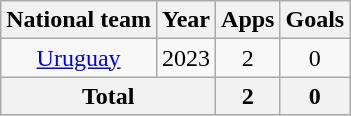<table class="wikitable" style="text-align:center">
<tr>
<th>National team</th>
<th>Year</th>
<th>Apps</th>
<th>Goals</th>
</tr>
<tr>
<td rowspan=1><a href='#'>Uruguay</a></td>
<td>2023</td>
<td>2</td>
<td>0</td>
</tr>
<tr>
<th colspan=2>Total</th>
<th>2</th>
<th>0</th>
</tr>
</table>
